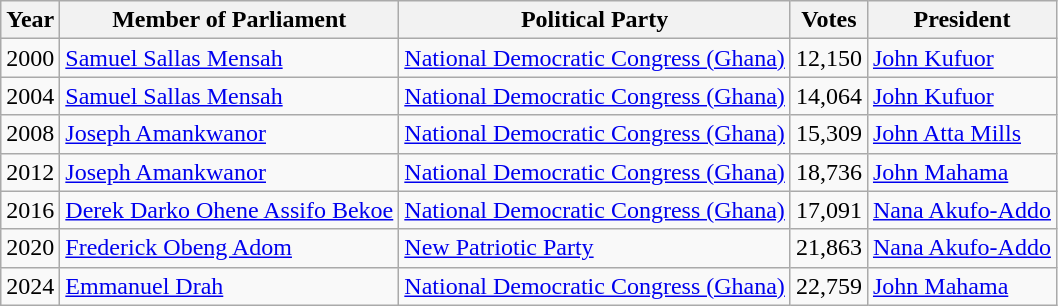<table class="wikitable">
<tr>
<th>Year</th>
<th>Member of Parliament</th>
<th>Political Party</th>
<th>Votes</th>
<th>President</th>
</tr>
<tr>
<td>2000</td>
<td><a href='#'>Samuel Sallas Mensah</a></td>
<td><a href='#'>National Democratic Congress (Ghana)</a></td>
<td>12,150</td>
<td><a href='#'>John Kufuor</a></td>
</tr>
<tr>
<td>2004</td>
<td><a href='#'>Samuel Sallas Mensah</a></td>
<td><a href='#'>National Democratic Congress (Ghana)</a></td>
<td>14,064</td>
<td><a href='#'>John Kufuor</a></td>
</tr>
<tr>
<td>2008</td>
<td><a href='#'>Joseph Amankwanor</a></td>
<td><a href='#'>National Democratic Congress (Ghana)</a></td>
<td>15,309</td>
<td><a href='#'>John Atta Mills</a></td>
</tr>
<tr>
<td>2012</td>
<td><a href='#'>Joseph Amankwanor</a></td>
<td><a href='#'>National Democratic Congress (Ghana)</a></td>
<td>18,736</td>
<td><a href='#'>John Mahama</a></td>
</tr>
<tr>
<td>2016</td>
<td><a href='#'>Derek Darko Ohene Assifo Bekoe</a></td>
<td><a href='#'>National Democratic Congress (Ghana)</a></td>
<td>17,091</td>
<td><a href='#'>Nana Akufo-Addo</a></td>
</tr>
<tr>
<td>2020</td>
<td><a href='#'>Frederick Obeng Adom</a></td>
<td><a href='#'>New Patriotic Party</a></td>
<td>21,863</td>
<td><a href='#'>Nana Akufo-Addo</a></td>
</tr>
<tr>
<td>2024</td>
<td><a href='#'>Emmanuel Drah</a></td>
<td><a href='#'>National Democratic Congress (Ghana)</a></td>
<td>22,759</td>
<td><a href='#'>John Mahama</a></td>
</tr>
</table>
